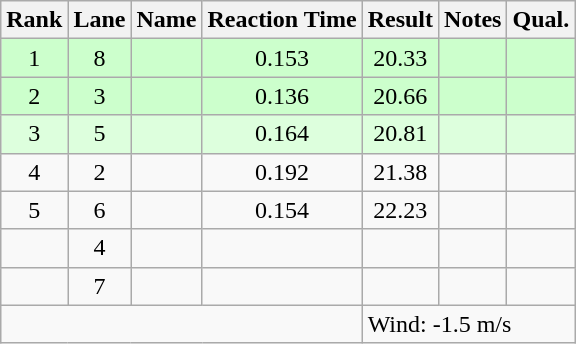<table class="wikitable sortable" style="text-align:center">
<tr>
<th>Rank</th>
<th>Lane</th>
<th>Name</th>
<th>Reaction Time</th>
<th>Result</th>
<th>Notes</th>
<th>Qual.</th>
</tr>
<tr bgcolor=ccffcc>
<td>1</td>
<td>8</td>
<td align="left"></td>
<td>0.153</td>
<td>20.33</td>
<td></td>
<td></td>
</tr>
<tr bgcolor=ccffcc>
<td>2</td>
<td>3</td>
<td align="left"></td>
<td>0.136</td>
<td>20.66</td>
<td></td>
<td></td>
</tr>
<tr bgcolor=ddffdd>
<td>3</td>
<td>5</td>
<td align="left"></td>
<td>0.164</td>
<td>20.81</td>
<td></td>
<td></td>
</tr>
<tr>
<td>4</td>
<td>2</td>
<td align="left"></td>
<td>0.192</td>
<td>21.38</td>
<td></td>
<td></td>
</tr>
<tr>
<td>5</td>
<td>6</td>
<td align="left"></td>
<td>0.154</td>
<td>22.23</td>
<td></td>
<td></td>
</tr>
<tr>
<td></td>
<td>4</td>
<td align="left"></td>
<td></td>
<td></td>
<td></td>
<td></td>
</tr>
<tr>
<td></td>
<td>7</td>
<td align="left"></td>
<td></td>
<td></td>
<td></td>
<td></td>
</tr>
<tr class="sortbottom">
<td colspan=4></td>
<td colspan="3" style="text-align:left;">Wind: -1.5 m/s</td>
</tr>
</table>
